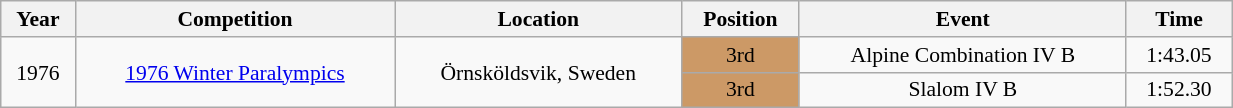<table class="wikitable" width=65% style="font-size:90%; text-align:center;">
<tr>
<th>Year</th>
<th>Competition</th>
<th>Location</th>
<th>Position</th>
<th>Event</th>
<th>Time</th>
</tr>
<tr>
<td rowspan=2>1976</td>
<td rowspan=2><a href='#'>1976 Winter Paralympics</a></td>
<td rowspan=2>Örnsköldsvik, Sweden</td>
<td bgcolor=cc9966>3rd</td>
<td>Alpine Combination IV B</td>
<td>1:43.05</td>
</tr>
<tr>
<td bgcolor=cc9966>3rd</td>
<td>Slalom IV B</td>
<td>1:52.30</td>
</tr>
</table>
